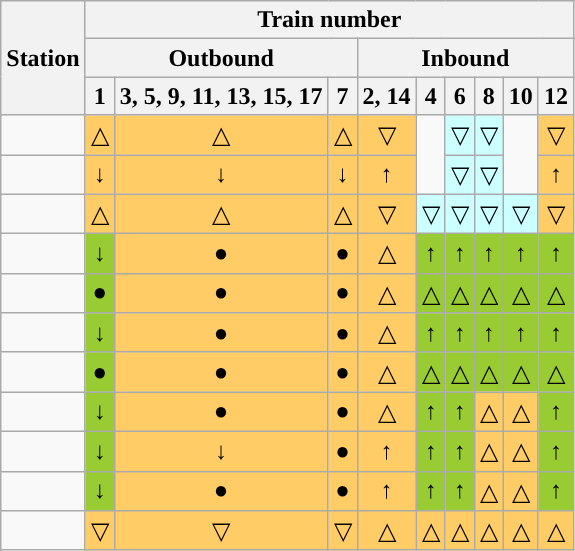<table class="wikitable">
<tr>
<th rowspan="3">Station</th>
<th colspan="9">Train number</th>
</tr>
<tr>
<th colspan="3">Outbound</th>
<th colspan="6">Inbound</th>
</tr>
<tr>
<th>1</th>
<th>3, 5, 9, 11, 13, 15, 17</th>
<th>7</th>
<th>2, 14</th>
<th>4</th>
<th>6</th>
<th>8</th>
<th>10</th>
<th>12</th>
</tr>
<tr>
<td></td>
<td style="background:#fc6; text-align:center">△</td>
<td style="background:#fc6; text-align:center">△</td>
<td style="background:#fc6; text-align:center">△</td>
<td style="background:#fc6; text-align:center">▽</td>
<td rowspan="2"></td>
<td style="background:#cff; text-align:center">▽</td>
<td style="background:#cff; text-align:center">▽</td>
<td rowspan="2"></td>
<td style="background:#fc6; text-align:center">▽</td>
</tr>
<tr>
<td></td>
<td style="background:#fc6; text-align:center">↓</td>
<td style="background:#fc6; text-align:center">↓</td>
<td style="background:#fc6; text-align:center">↓</td>
<td style="background:#fc6; text-align:center">↑</td>
<td style="background:#cff; text-align:center">▽</td>
<td style="background:#cff; text-align:center">▽</td>
<td style="background:#fc6; text-align:center">↑</td>
</tr>
<tr>
<td></td>
<td style="background:#fc6; text-align:center">△</td>
<td style="background:#fc6; text-align:center">△</td>
<td style="background:#fc6; text-align:center">△</td>
<td style="background:#fc6; text-align:center">▽</td>
<td style="background:#cff; text-align:center">▽</td>
<td style="background:#cff; text-align:center">▽</td>
<td style="background:#cff; text-align:center">▽</td>
<td style="background:#cff; text-align:center">▽</td>
<td style="background:#fc6; text-align:center">▽</td>
</tr>
<tr>
<td></td>
<td style="background:#9c3; text-align:center">↓</td>
<td style="background:#fc6; text-align:center">●</td>
<td style="background:#fc6; text-align:center">●</td>
<td style="background:#fc6; text-align:center">△</td>
<td style="background:#9c3; text-align:center">↑</td>
<td style="background:#9c3; text-align:center">↑</td>
<td style="background:#9c3; text-align:center">↑</td>
<td style="background:#9c3; text-align:center">↑</td>
<td style="background:#9c3; text-align:center">↑</td>
</tr>
<tr>
<td></td>
<td style="background:#9c3; text-align:center">●</td>
<td style="background:#fc6; text-align:center">●</td>
<td style="background:#fc6; text-align:center">●</td>
<td style="background:#fc6; text-align:center">△</td>
<td style="background:#9c3; text-align:center">△</td>
<td style="background:#9c3; text-align:center">△</td>
<td style="background:#9c3; text-align:center">△</td>
<td style="background:#9c3; text-align:center">△</td>
<td style="background:#9c3; text-align:center">△</td>
</tr>
<tr>
<td></td>
<td style="background:#9c3; text-align:center">↓</td>
<td style="background:#fc6; text-align:center">●</td>
<td style="background:#fc6; text-align:center">●</td>
<td style="background:#fc6; text-align:center">△</td>
<td style="background:#9c3; text-align:center">↑</td>
<td style="background:#9c3; text-align:center">↑</td>
<td style="background:#9c3; text-align:center">↑</td>
<td style="background:#9c3; text-align:center">↑</td>
<td style="background:#9c3; text-align:center">↑</td>
</tr>
<tr>
<td></td>
<td style="background:#9c3; text-align:center">●</td>
<td style="background:#fc6; text-align:center">●</td>
<td style="background:#fc6; text-align:center">●</td>
<td style="background:#fc6; text-align:center">△</td>
<td style="background:#9c3; text-align:center">△</td>
<td style="background:#9c3; text-align:center">△</td>
<td style="background:#9c3; text-align:center">△</td>
<td style="background:#9c3; text-align:center">△</td>
<td style="background:#9c3; text-align:center">△</td>
</tr>
<tr>
<td></td>
<td style="background:#9c3; text-align:center">↓</td>
<td style="background:#fc6; text-align:center">●</td>
<td style="background:#fc6; text-align:center">●</td>
<td style="background:#fc6; text-align:center">△</td>
<td style="background:#9c3; text-align:center">↑</td>
<td style="background:#9c3; text-align:center">↑</td>
<td style="background:#fc6; text-align:center">△</td>
<td style="background:#fc6; text-align:center">△</td>
<td style="background:#9c3; text-align:center">↑</td>
</tr>
<tr>
<td></td>
<td style="background:#9c3; text-align:center">↓</td>
<td style="background:#fc6; text-align:center">↓</td>
<td style="background:#fc6; text-align:center">●</td>
<td style="background:#fc6; text-align:center">↑</td>
<td style="background:#9c3; text-align:center">↑</td>
<td style="background:#9c3; text-align:center">↑</td>
<td style="background:#fc6; text-align:center">△</td>
<td style="background:#fc6; text-align:center">△</td>
<td style="background:#9c3; text-align:center">↑</td>
</tr>
<tr>
<td></td>
<td style="background:#9c3; text-align:center">↓</td>
<td style="background:#fc6; text-align:center">●</td>
<td style="background:#fc6; text-align:center">●</td>
<td style="background:#fc6; text-align:center">↑</td>
<td style="background:#9c3; text-align:center">↑</td>
<td style="background:#9c3; text-align:center">↑</td>
<td style="background:#fc6; text-align:center">△</td>
<td style="background:#fc6; text-align:center">△</td>
<td style="background:#9c3; text-align:center">↑</td>
</tr>
<tr>
<td></td>
<td style="background:#fc6; text-align:center">▽</td>
<td style="background:#fc6; text-align:center">▽</td>
<td style="background:#fc6; text-align:center">▽</td>
<td style="background:#fc6; text-align:center">△</td>
<td style="background:#fc6; text-align:center">△</td>
<td style="background:#fc6; text-align:center">△</td>
<td style="background:#fc6; text-align:center">△</td>
<td style="background:#fc6; text-align:center">△</td>
<td style="background:#fc6; text-align:center">△</td>
</tr>
</table>
